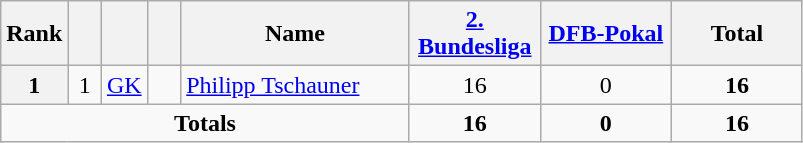<table class="wikitable" style="text-align:center">
<tr>
<th width=15>Rank</th>
<th width=15></th>
<th width=15></th>
<th width=15></th>
<th width=145>Name</th>
<th width=80><strong><a href='#'>2. Bundesliga</a></strong></th>
<th width=80><strong><a href='#'>DFB-Pokal</a></strong></th>
<th width=80>Total</th>
</tr>
<tr>
<th>1</th>
<td>1</td>
<td><a href='#'>GK</a></td>
<td></td>
<td align=left><a href='#'>Philipp Tschauner</a></td>
<td>16</td>
<td>0</td>
<td><strong>16</strong></td>
</tr>
<tr>
<td colspan=5><strong>Totals</strong></td>
<td><strong>16</strong></td>
<td><strong>0</strong></td>
<td><strong>16</strong></td>
</tr>
</table>
